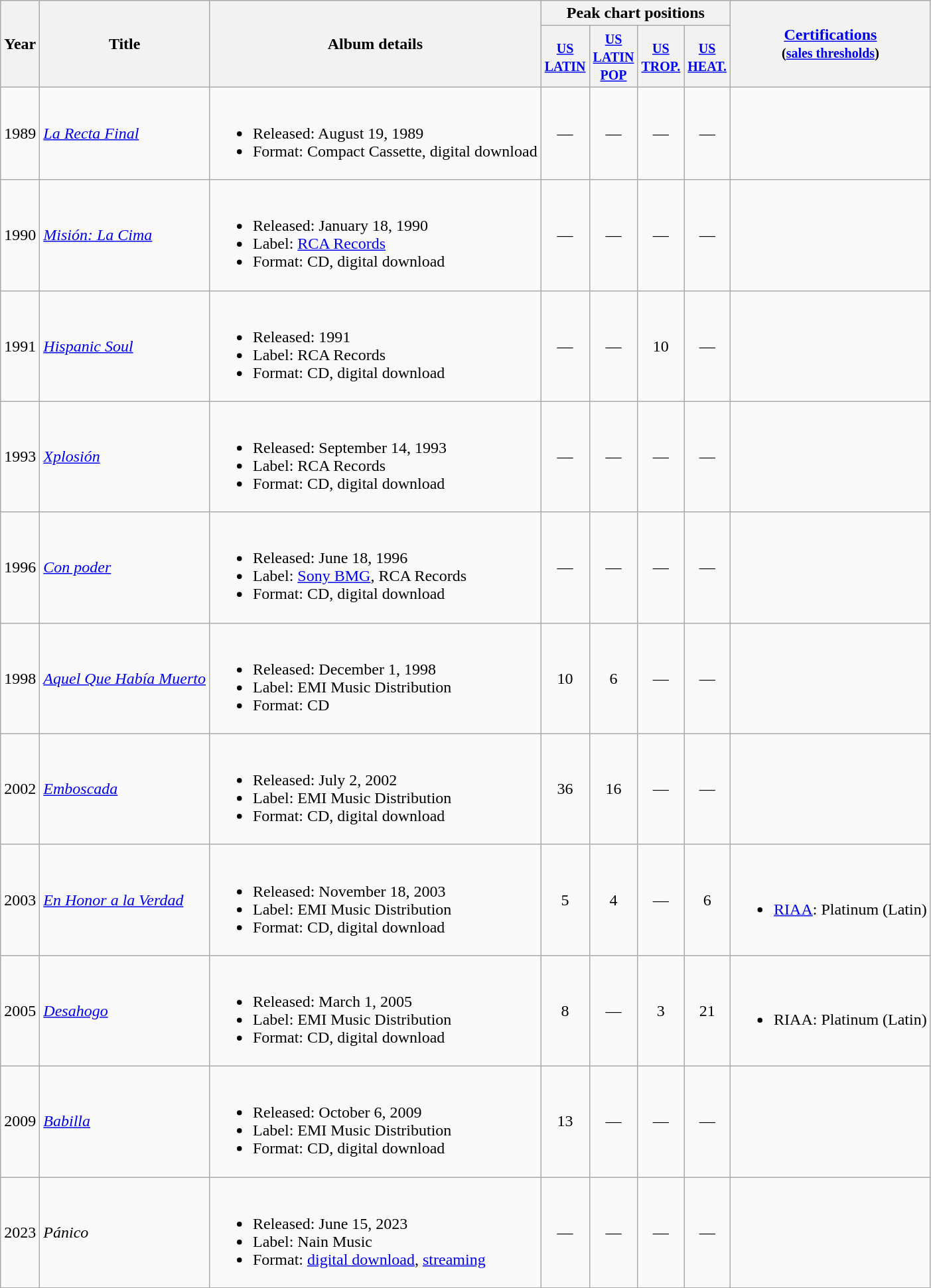<table class="wikitable">
<tr>
<th align="center" rowspan="2">Year</th>
<th align="center" rowspan="2">Title</th>
<th align="center" rowspan="2">Album details</th>
<th colspan="4">Peak chart positions</th>
<th rowspan="2"><a href='#'>Certifications</a><br><small>(<a href='#'>sales thresholds</a>)</small></th>
</tr>
<tr>
<th width="30"><small><a href='#'>US<br>LATIN</a></small></th>
<th width="30"><small><a href='#'>US<br>LATIN POP</a></small></th>
<th width="30"><small><a href='#'>US<br>TROP.</a></small></th>
<th width="30"><small><a href='#'>US<br>HEAT.</a></small></th>
</tr>
<tr>
<td align="center">1989</td>
<td><em><a href='#'>La Recta Final</a></em></td>
<td><br><ul><li>Released: August 19, 1989</li><li>Format: Compact Cassette, digital download</li></ul></td>
<td align="center">—</td>
<td align="center">—</td>
<td align="center">—</td>
<td align="center">—</td>
<td align="center"></td>
</tr>
<tr>
<td align="center">1990</td>
<td><em><a href='#'>Misión: La Cima</a></em></td>
<td><br><ul><li>Released: January 18, 1990</li><li>Label: <a href='#'>RCA Records</a></li><li>Format: CD, digital download</li></ul></td>
<td align="center">—</td>
<td align="center">—</td>
<td align="center">—</td>
<td align="center">—</td>
<td align="center"></td>
</tr>
<tr>
<td align="center">1991</td>
<td><em><a href='#'>Hispanic Soul</a></em></td>
<td><br><ul><li>Released: 1991</li><li>Label: RCA Records</li><li>Format: CD, digital download</li></ul></td>
<td align="center">—</td>
<td align="center">—</td>
<td align="center">10</td>
<td align="center">—</td>
<td align="center"></td>
</tr>
<tr>
<td align="center">1993</td>
<td><em><a href='#'>Xplosión</a></em></td>
<td><br><ul><li>Released: September 14, 1993</li><li>Label: RCA Records</li><li>Format: CD, digital download</li></ul></td>
<td align="center">—</td>
<td align="center">—</td>
<td align="center">—</td>
<td align="center">—</td>
<td align="center"></td>
</tr>
<tr>
<td align="center">1996</td>
<td><em><a href='#'>Con poder</a></em></td>
<td><br><ul><li>Released: June 18, 1996</li><li>Label: <a href='#'>Sony BMG</a>, RCA Records</li><li>Format: CD, digital download</li></ul></td>
<td align="center">—</td>
<td align="center">—</td>
<td align="center">—</td>
<td align="center">—</td>
<td align="center"></td>
</tr>
<tr>
<td align="center">1998</td>
<td><em><a href='#'>Aquel Que Había Muerto</a></em></td>
<td><br><ul><li>Released: December 1, 1998</li><li>Label: EMI Music Distribution</li><li>Format: CD</li></ul></td>
<td align="center">10</td>
<td align="center">6</td>
<td align="center">—</td>
<td align="center">—</td>
<td align="center"></td>
</tr>
<tr>
<td align="center">2002</td>
<td><em><a href='#'>Emboscada</a></em></td>
<td><br><ul><li>Released: July 2, 2002</li><li>Label: EMI Music Distribution</li><li>Format: CD, digital download</li></ul></td>
<td align="center">36</td>
<td align="center">16</td>
<td align="center">—</td>
<td align="center">—</td>
<td align="center"></td>
</tr>
<tr>
<td align="center">2003</td>
<td><em><a href='#'>En Honor a la Verdad</a></em></td>
<td><br><ul><li>Released: November 18, 2003</li><li>Label: EMI Music Distribution</li><li>Format: CD, digital download</li></ul></td>
<td align="center">5</td>
<td align="center">4</td>
<td align="center">—</td>
<td align="center">6</td>
<td align="center"><br><ul><li><a href='#'>RIAA</a>: Platinum (Latin)</li></ul></td>
</tr>
<tr>
<td align="center">2005</td>
<td><em><a href='#'>Desahogo</a></em></td>
<td><br><ul><li>Released: March 1, 2005</li><li>Label: EMI Music Distribution</li><li>Format: CD, digital download</li></ul></td>
<td align="center">8</td>
<td align="center">—</td>
<td align="center">3</td>
<td align="center">21</td>
<td align="center"><br><ul><li>RIAA: Platinum (Latin)</li></ul></td>
</tr>
<tr>
<td align="center">2009</td>
<td><em><a href='#'>Babilla</a></em></td>
<td><br><ul><li>Released: October 6, 2009</li><li>Label: EMI Music Distribution</li><li>Format: CD, digital download</li></ul></td>
<td align="center">13</td>
<td align="center">—</td>
<td align="center">—</td>
<td align="center">—</td>
<td align="center"></td>
</tr>
<tr>
<td align="center">2023</td>
<td><em>Pánico</em></td>
<td><br><ul><li>Released: June 15, 2023</li><li>Label: Nain Music</li><li>Format: <a href='#'>digital download</a>, <a href='#'>streaming</a></li></ul></td>
<td align="center">—</td>
<td align="center">—</td>
<td align="center">—</td>
<td align="center">—</td>
<td align="center"></td>
</tr>
</table>
